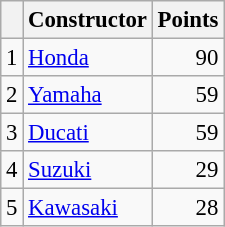<table class="wikitable" style="font-size: 95%;">
<tr>
<th></th>
<th>Constructor</th>
<th>Points</th>
</tr>
<tr>
<td align=center>1</td>
<td> <a href='#'>Honda</a></td>
<td align=right>90</td>
</tr>
<tr>
<td align=center>2</td>
<td> <a href='#'>Yamaha</a></td>
<td align=right>59</td>
</tr>
<tr>
<td align=center>3</td>
<td> <a href='#'>Ducati</a></td>
<td align=right>59</td>
</tr>
<tr>
<td align=center>4</td>
<td> <a href='#'>Suzuki</a></td>
<td align=right>29</td>
</tr>
<tr>
<td align=center>5</td>
<td> <a href='#'>Kawasaki</a></td>
<td align=right>28</td>
</tr>
</table>
